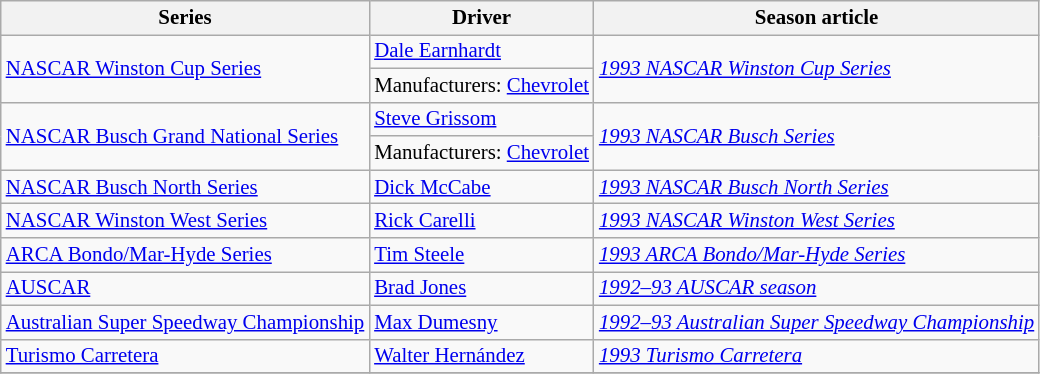<table class="wikitable" style="font-size: 87%;">
<tr>
<th>Series</th>
<th>Driver</th>
<th>Season article</th>
</tr>
<tr>
<td rowspan=2><a href='#'>NASCAR Winston Cup Series</a></td>
<td> <a href='#'>Dale Earnhardt</a></td>
<td rowspan=2><em><a href='#'>1993 NASCAR Winston Cup Series</a></em></td>
</tr>
<tr>
<td>Manufacturers:  <a href='#'>Chevrolet</a></td>
</tr>
<tr>
<td rowspan=2><a href='#'>NASCAR Busch Grand National Series</a></td>
<td> <a href='#'>Steve Grissom</a></td>
<td rowspan=2><em><a href='#'>1993 NASCAR Busch Series</a></em></td>
</tr>
<tr>
<td>Manufacturers:  <a href='#'>Chevrolet</a></td>
</tr>
<tr>
<td><a href='#'>NASCAR Busch North Series</a></td>
<td> <a href='#'>Dick McCabe</a></td>
<td><em><a href='#'>1993 NASCAR Busch North Series</a></em></td>
</tr>
<tr>
<td><a href='#'>NASCAR Winston West Series</a></td>
<td> <a href='#'>Rick Carelli</a></td>
<td><em><a href='#'>1993 NASCAR Winston West Series</a></em></td>
</tr>
<tr>
<td><a href='#'>ARCA Bondo/Mar-Hyde Series</a></td>
<td> <a href='#'>Tim Steele</a></td>
<td><em><a href='#'>1993 ARCA Bondo/Mar-Hyde Series</a></em></td>
</tr>
<tr>
<td><a href='#'>AUSCAR</a></td>
<td> <a href='#'>Brad Jones</a></td>
<td><em><a href='#'>1992–93 AUSCAR season</a></em></td>
</tr>
<tr>
<td><a href='#'>Australian Super Speedway Championship</a></td>
<td> <a href='#'>Max Dumesny</a></td>
<td><em><a href='#'>1992–93 Australian Super Speedway Championship</a></em></td>
</tr>
<tr>
<td><a href='#'>Turismo Carretera</a></td>
<td> <a href='#'>Walter Hernández</a></td>
<td><em><a href='#'>1993 Turismo Carretera</a></em></td>
</tr>
<tr>
</tr>
</table>
